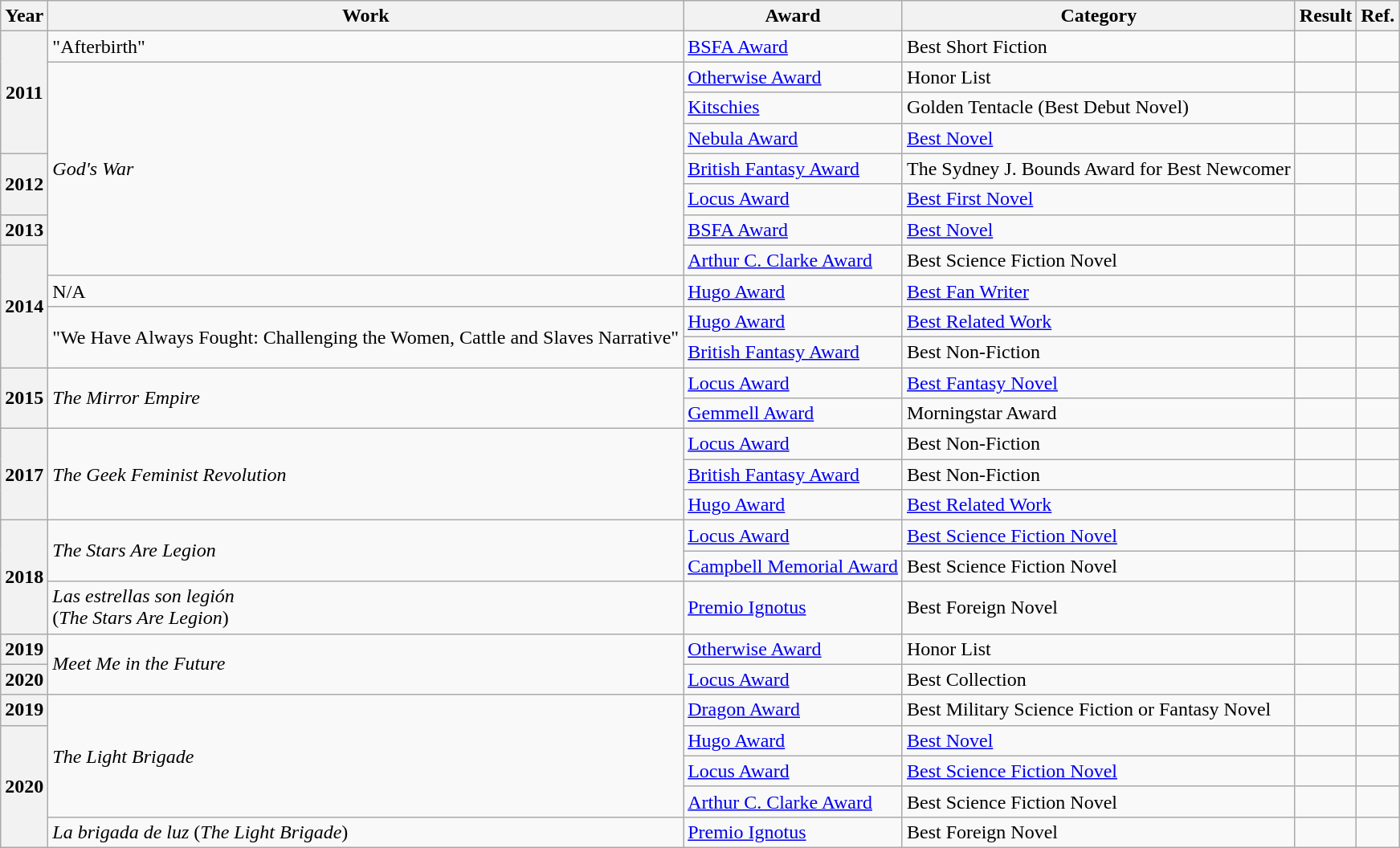<table class="wikitable sortable">
<tr>
<th>Year</th>
<th>Work</th>
<th>Award</th>
<th>Category</th>
<th>Result</th>
<th>Ref.</th>
</tr>
<tr>
<th rowspan="4">2011</th>
<td rowspan="1">"Afterbirth"</td>
<td><a href='#'>BSFA Award</a></td>
<td>Best Short Fiction</td>
<td></td>
<td></td>
</tr>
<tr>
<td rowspan="7"><em>God's War</em></td>
<td><a href='#'>Otherwise Award</a></td>
<td>Honor List</td>
<td></td>
<td></td>
</tr>
<tr>
<td><a href='#'>Kitschies</a></td>
<td>Golden Tentacle (Best Debut Novel)</td>
<td></td>
<td></td>
</tr>
<tr>
<td><a href='#'>Nebula Award</a></td>
<td><a href='#'>Best Novel</a></td>
<td></td>
<td></td>
</tr>
<tr>
<th rowspan="2">2012</th>
<td><a href='#'>British Fantasy Award</a></td>
<td>The Sydney J. Bounds Award for Best Newcomer</td>
<td></td>
<td></td>
</tr>
<tr>
<td><a href='#'>Locus Award</a></td>
<td><a href='#'>Best First Novel</a></td>
<td></td>
<td></td>
</tr>
<tr>
<th rowspan="1">2013</th>
<td><a href='#'>BSFA Award</a></td>
<td><a href='#'>Best Novel</a></td>
<td></td>
<td></td>
</tr>
<tr>
<th rowspan="4">2014</th>
<td><a href='#'>Arthur C. Clarke Award</a></td>
<td>Best Science Fiction Novel</td>
<td></td>
<td></td>
</tr>
<tr>
<td>N/A</td>
<td><a href='#'>Hugo Award</a></td>
<td><a href='#'>Best Fan Writer</a></td>
<td></td>
<td></td>
</tr>
<tr>
<td rowspan="2">"We Have Always Fought: Challenging the Women, Cattle and Slaves Narrative"</td>
<td><a href='#'>Hugo Award</a></td>
<td><a href='#'>Best Related Work</a></td>
<td></td>
<td></td>
</tr>
<tr>
<td><a href='#'>British Fantasy Award</a></td>
<td>Best Non-Fiction</td>
<td></td>
<td></td>
</tr>
<tr>
<th rowspan="2">2015</th>
<td rowspan="2"><em>The Mirror Empire</em></td>
<td><a href='#'>Locus Award</a></td>
<td><a href='#'>Best Fantasy Novel</a></td>
<td></td>
<td></td>
</tr>
<tr>
<td><a href='#'>Gemmell Award</a></td>
<td>Morningstar Award</td>
<td></td>
<td></td>
</tr>
<tr>
<th rowspan="3">2017</th>
<td rowspan="3"><em>The Geek Feminist Revolution</em></td>
<td><a href='#'>Locus Award</a></td>
<td>Best Non-Fiction</td>
<td></td>
<td></td>
</tr>
<tr>
<td><a href='#'>British Fantasy Award</a></td>
<td>Best Non-Fiction</td>
<td></td>
<td></td>
</tr>
<tr>
<td><a href='#'>Hugo Award</a></td>
<td><a href='#'>Best Related Work</a></td>
<td></td>
<td></td>
</tr>
<tr>
<th rowspan="3">2018</th>
<td rowspan="2"><em>The Stars Are Legion</em></td>
<td><a href='#'>Locus Award</a></td>
<td><a href='#'>Best Science Fiction Novel</a></td>
<td></td>
<td></td>
</tr>
<tr>
<td><a href='#'>Campbell Memorial Award</a></td>
<td>Best Science Fiction Novel</td>
<td></td>
<td></td>
</tr>
<tr>
<td rowspan="1"><em>Las estrellas son legión</em><br>(<em>The Stars Are Legion</em>)</td>
<td><a href='#'>Premio Ignotus</a></td>
<td>Best Foreign Novel</td>
<td></td>
<td></td>
</tr>
<tr>
<th rowspan="1">2019</th>
<td rowspan="2"><em>Meet Me in the Future</em></td>
<td><a href='#'>Otherwise Award</a></td>
<td>Honor List</td>
<td></td>
<td></td>
</tr>
<tr>
<th rowspan="1">2020</th>
<td><a href='#'>Locus Award</a></td>
<td>Best Collection</td>
<td></td>
<td></td>
</tr>
<tr>
<th rowspan="1">2019</th>
<td rowspan="4"><em>The Light Brigade</em></td>
<td><a href='#'>Dragon Award</a></td>
<td>Best Military Science Fiction or Fantasy Novel</td>
<td></td>
<td></td>
</tr>
<tr>
<th rowspan="4">2020</th>
<td><a href='#'>Hugo Award</a></td>
<td><a href='#'>Best Novel</a></td>
<td></td>
<td></td>
</tr>
<tr>
<td><a href='#'>Locus Award</a></td>
<td><a href='#'>Best Science Fiction Novel</a></td>
<td></td>
<td></td>
</tr>
<tr>
<td><a href='#'>Arthur C. Clarke Award</a></td>
<td>Best Science Fiction Novel</td>
<td></td>
<td></td>
</tr>
<tr>
<td><em>La brigada de luz</em> (<em>The Light Brigade</em>)</td>
<td><a href='#'>Premio Ignotus</a></td>
<td>Best Foreign Novel</td>
<td></td>
<td></td>
</tr>
</table>
